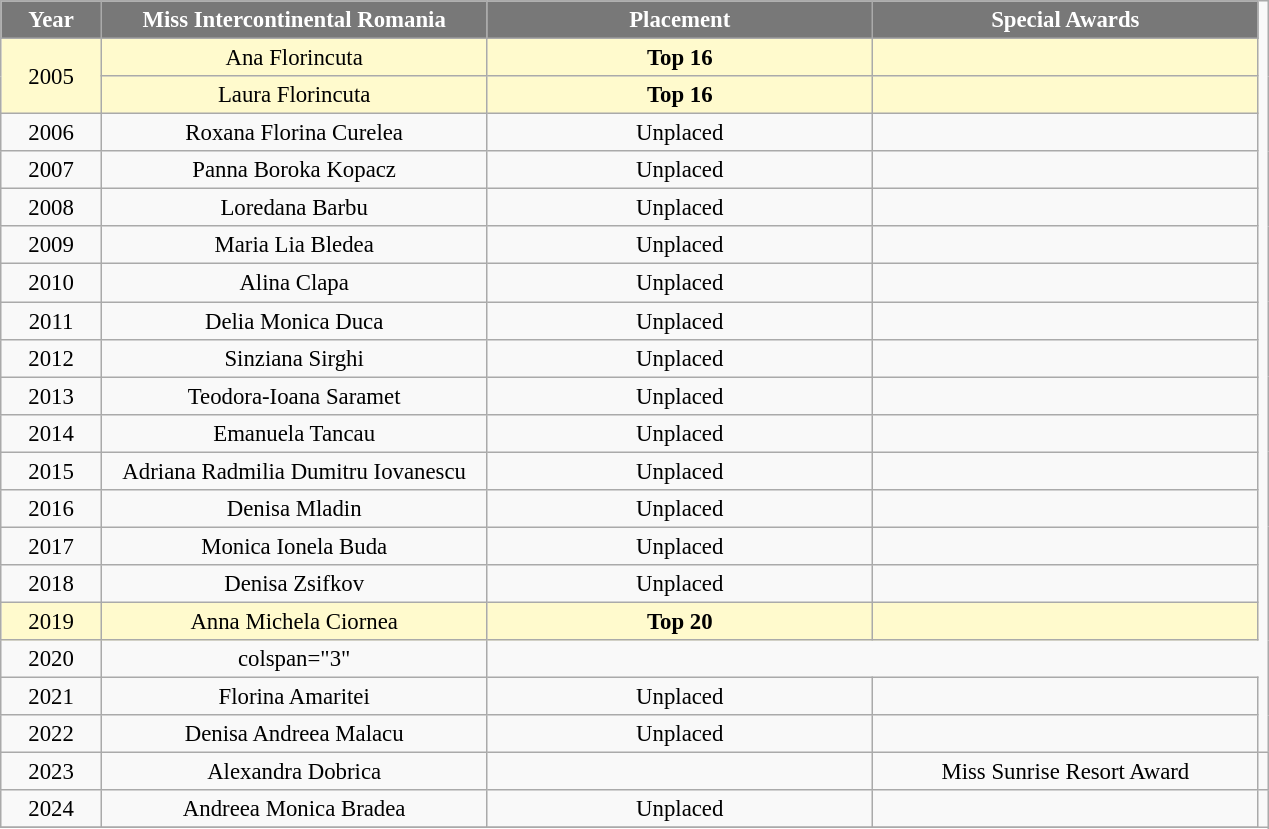<table class="wikitable sortable" style="font-size: 95%; text-align:center">
<tr>
<th width="60" style="background-color:#787878;color:#FFFFFF;">Year</th>
<th width="250" style="background-color:#787878;color:#FFFFFF;">Miss Intercontinental Romania</th>
<th width="250" style="background-color:#787878;color:#FFFFFF;">Placement</th>
<th width="250" style="background-color:#787878;color:#FFFFFF;">Special Awards</th>
</tr>
<tr style="background:#FFFACD;">
<td rowspan="2">2005</td>
<td>Ana Florincuta</td>
<td><strong>Top 16</strong></td>
<td></td>
</tr>
<tr style="background-color:#FFFACD;">
<td>Laura Florincuta</td>
<td><strong>Top 16</strong></td>
<td></td>
</tr>
<tr>
<td>2006</td>
<td>Roxana Florina Curelea</td>
<td>Unplaced</td>
<td></td>
</tr>
<tr>
<td>2007</td>
<td>Panna Boroka Kopacz</td>
<td>Unplaced</td>
<td></td>
</tr>
<tr>
<td>2008</td>
<td>Loredana Barbu</td>
<td>Unplaced</td>
<td></td>
</tr>
<tr>
<td>2009</td>
<td>Maria Lia Bledea</td>
<td>Unplaced</td>
<td></td>
</tr>
<tr>
<td>2010</td>
<td>Alina Clapa</td>
<td>Unplaced</td>
<td></td>
</tr>
<tr>
<td>2011</td>
<td>Delia Monica Duca</td>
<td>Unplaced</td>
<td></td>
</tr>
<tr>
<td>2012</td>
<td>Sinziana Sirghi</td>
<td>Unplaced</td>
<td></td>
</tr>
<tr>
<td>2013</td>
<td>Teodora-Ioana Saramet</td>
<td>Unplaced</td>
<td></td>
</tr>
<tr>
<td>2014</td>
<td>Emanuela Tancau</td>
<td>Unplaced</td>
<td></td>
</tr>
<tr>
<td>2015</td>
<td>Adriana Radmilia Dumitru Iovanescu</td>
<td>Unplaced</td>
<td></td>
</tr>
<tr>
<td>2016</td>
<td>Denisa Mladin</td>
<td>Unplaced</td>
<td></td>
</tr>
<tr>
<td>2017</td>
<td>Monica Ionela Buda</td>
<td>Unplaced</td>
<td></td>
</tr>
<tr>
<td>2018</td>
<td>Denisa Zsifkov</td>
<td>Unplaced</td>
<td></td>
</tr>
<tr style="background:#FFFACD;">
<td>2019</td>
<td>Anna Michela Ciornea</td>
<td><strong>Top 20</strong></td>
<td></td>
</tr>
<tr>
<td>2020</td>
<td>colspan="3" </td>
</tr>
<tr>
<td>2021</td>
<td>Florina Amaritei</td>
<td>Unplaced</td>
<td></td>
</tr>
<tr>
<td>2022</td>
<td>Denisa Andreea Malacu</td>
<td>Unplaced</td>
<td></td>
</tr>
<tr>
<td>2023</td>
<td>Alexandra Dobrica</td>
<td></td>
<td>Miss Sunrise Resort Award</td>
<td></td>
</tr>
<tr>
<td>2024</td>
<td>Andreea Monica Bradea</td>
<td>Unplaced</td>
<td></td>
</tr>
<tr>
</tr>
</table>
